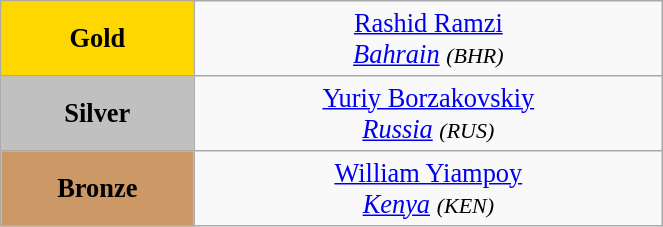<table class="wikitable" style=" text-align:center; font-size:110%;" width="35%">
<tr>
<td bgcolor="gold"><strong>Gold</strong></td>
<td> <a href='#'>Rashid Ramzi</a><br><em><a href='#'>Bahrain</a> <small>(BHR)</small></em></td>
</tr>
<tr>
<td bgcolor="silver"><strong>Silver</strong></td>
<td> <a href='#'>Yuriy Borzakovskiy</a><br><em><a href='#'>Russia</a> <small>(RUS)</small></em></td>
</tr>
<tr>
<td bgcolor="CC9966"><strong>Bronze</strong></td>
<td> <a href='#'>William Yiampoy</a><br><em><a href='#'>Kenya</a> <small>(KEN)</small></em></td>
</tr>
</table>
